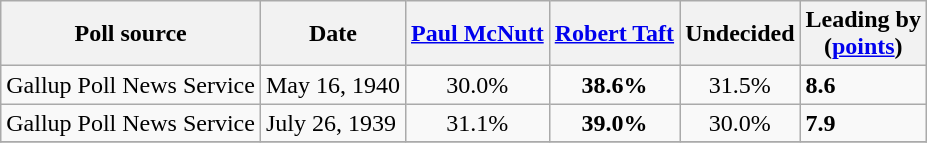<table class="wikitable sortable collapsible collapsed">
<tr>
<th>Poll source</th>
<th>Date</th>
<th><a href='#'>Paul McNutt</a><br><small></small></th>
<th><a href='#'>Robert Taft</a><br><small></small></th>
<th>Undecided</th>
<th>Leading by<br>(<a href='#'>points</a>)</th>
</tr>
<tr>
<td>Gallup Poll News Service</td>
<td>May 16, 1940</td>
<td align="center">30.0%</td>
<td align="center" ><strong>38.6%</strong></td>
<td align="center">31.5%</td>
<td><strong>8.6</strong></td>
</tr>
<tr>
<td>Gallup Poll News Service</td>
<td>July 26, 1939</td>
<td align="center">31.1%</td>
<td align="center" ><strong>39.0%</strong></td>
<td align="center">30.0%</td>
<td><strong>7.9</strong></td>
</tr>
<tr>
</tr>
</table>
